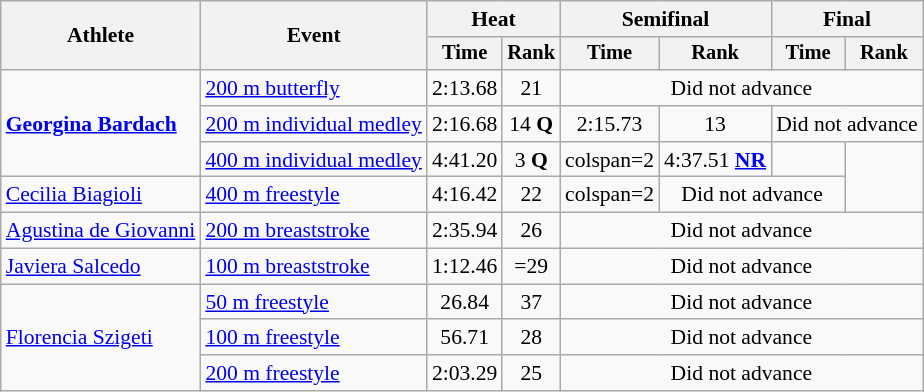<table class=wikitable style="font-size:90%">
<tr>
<th rowspan="2">Athlete</th>
<th rowspan="2">Event</th>
<th colspan="2">Heat</th>
<th colspan="2">Semifinal</th>
<th colspan="2">Final</th>
</tr>
<tr style="font-size:95%">
<th>Time</th>
<th>Rank</th>
<th>Time</th>
<th>Rank</th>
<th>Time</th>
<th>Rank</th>
</tr>
<tr align=center>
<td align=left rowspan=3><strong><a href='#'>Georgina Bardach</a></strong></td>
<td align=left><a href='#'>200 m butterfly</a></td>
<td>2:13.68</td>
<td>21</td>
<td colspan=4>Did not advance</td>
</tr>
<tr align=center>
<td align=left><a href='#'>200 m individual medley</a></td>
<td>2:16.68</td>
<td>14 <strong>Q</strong></td>
<td>2:15.73</td>
<td>13</td>
<td colspan=2>Did not advance</td>
</tr>
<tr align=center>
<td align=left><a href='#'>400 m individual medley</a></td>
<td>4:41.20</td>
<td>3 <strong>Q</strong></td>
<td>colspan=2 </td>
<td>4:37.51 <strong><a href='#'>NR</a></strong></td>
<td></td>
</tr>
<tr align=center>
<td align=left><a href='#'>Cecilia Biagioli</a></td>
<td align=left><a href='#'>400 m freestyle</a></td>
<td>4:16.42</td>
<td>22</td>
<td>colspan=2 </td>
<td colspan=2>Did not advance</td>
</tr>
<tr align=center>
<td align=left><a href='#'>Agustina de Giovanni</a></td>
<td align=left><a href='#'>200 m breaststroke</a></td>
<td>2:35.94</td>
<td>26</td>
<td colspan=4>Did not advance</td>
</tr>
<tr align=center>
<td align=left><a href='#'>Javiera Salcedo</a></td>
<td align=left><a href='#'>100 m breaststroke</a></td>
<td>1:12.46</td>
<td>=29</td>
<td colspan=4>Did not advance</td>
</tr>
<tr align=center>
<td align=left rowspan=3><a href='#'>Florencia Szigeti</a></td>
<td align=left><a href='#'>50 m freestyle</a></td>
<td>26.84</td>
<td>37</td>
<td colspan=4>Did not advance</td>
</tr>
<tr align=center>
<td align=left><a href='#'>100 m freestyle</a></td>
<td>56.71</td>
<td>28</td>
<td colspan=4>Did not advance</td>
</tr>
<tr align=center>
<td align=left><a href='#'>200 m freestyle</a></td>
<td>2:03.29</td>
<td>25</td>
<td colspan=4>Did not advance</td>
</tr>
</table>
